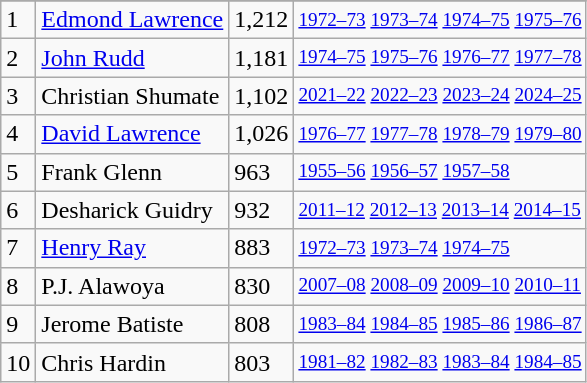<table class="wikitable">
<tr>
</tr>
<tr>
<td>1</td>
<td><a href='#'>Edmond Lawrence</a></td>
<td>1,212</td>
<td style="font-size:80%;"><a href='#'>1972–73</a> <a href='#'>1973–74</a> <a href='#'>1974–75</a> <a href='#'>1975–76</a></td>
</tr>
<tr>
<td>2</td>
<td><a href='#'>John Rudd</a></td>
<td>1,181</td>
<td style="font-size:80%;"><a href='#'>1974–75</a> <a href='#'>1975–76</a> <a href='#'>1976–77</a> <a href='#'>1977–78</a></td>
</tr>
<tr>
<td>3</td>
<td>Christian Shumate</td>
<td>1,102</td>
<td style="font-size:80%;"><a href='#'>2021–22</a> <a href='#'>2022–23</a> <a href='#'>2023–24</a> <a href='#'>2024–25</a></td>
</tr>
<tr>
<td>4</td>
<td><a href='#'>David Lawrence</a></td>
<td>1,026</td>
<td style="font-size:80%;"><a href='#'>1976–77</a> <a href='#'>1977–78</a> <a href='#'>1978–79</a> <a href='#'>1979–80</a></td>
</tr>
<tr>
<td>5</td>
<td>Frank Glenn</td>
<td>963</td>
<td style="font-size:80%;"><a href='#'>1955–56</a> <a href='#'>1956–57</a> <a href='#'>1957–58</a></td>
</tr>
<tr>
<td>6</td>
<td>Desharick Guidry</td>
<td>932</td>
<td style="font-size:80%;"><a href='#'>2011–12</a> <a href='#'>2012–13</a> <a href='#'>2013–14</a> <a href='#'>2014–15</a></td>
</tr>
<tr>
<td>7</td>
<td><a href='#'>Henry Ray</a></td>
<td>883</td>
<td style="font-size:80%;"><a href='#'>1972–73</a> <a href='#'>1973–74</a> <a href='#'>1974–75</a></td>
</tr>
<tr>
<td>8</td>
<td>P.J. Alawoya</td>
<td>830</td>
<td style="font-size:80%;"><a href='#'>2007–08</a> <a href='#'>2008–09</a> <a href='#'>2009–10</a> <a href='#'>2010–11</a></td>
</tr>
<tr>
<td>9</td>
<td>Jerome Batiste</td>
<td>808</td>
<td style="font-size:80%;"><a href='#'>1983–84</a> <a href='#'>1984–85</a> <a href='#'>1985–86</a> <a href='#'>1986–87</a></td>
</tr>
<tr>
<td>10</td>
<td>Chris Hardin</td>
<td>803</td>
<td style="font-size:80%;"><a href='#'>1981–82</a> <a href='#'>1982–83</a> <a href='#'>1983–84</a> <a href='#'>1984–85</a></td>
</tr>
</table>
